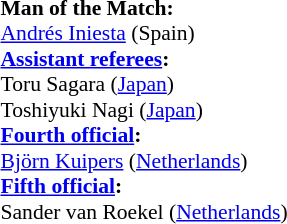<table width=50% style="font-size: 90%">
<tr>
<td><br><strong>Man of the Match:</strong>
<br><a href='#'>Andrés Iniesta</a> (Spain)<br><strong><a href='#'>Assistant referees</a>:</strong>
<br>Toru Sagara (<a href='#'>Japan</a>)
<br>Toshiyuki Nagi (<a href='#'>Japan</a>)
<br><strong><a href='#'>Fourth official</a>:</strong>
<br><a href='#'>Björn Kuipers</a> (<a href='#'>Netherlands</a>)
<br><strong><a href='#'>Fifth official</a>:</strong>
<br>Sander van Roekel (<a href='#'>Netherlands</a>)</td>
</tr>
</table>
